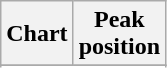<table class="wikitable sortable plainrowheaders" style="text-align:center">
<tr>
<th scope="col">Chart</th>
<th scope="col">Peak<br>position</th>
</tr>
<tr>
</tr>
<tr>
</tr>
<tr>
</tr>
</table>
